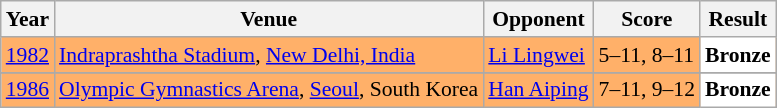<table class="sortable wikitable" style="font-size: 90%;">
<tr>
<th>Year</th>
<th>Venue</th>
<th>Opponent</th>
<th>Score</th>
<th>Result</th>
</tr>
<tr style="background:#FFB069">
<td align="center"><a href='#'>1982</a></td>
<td align="left"><a href='#'>Indraprashtha Stadium</a>, <a href='#'>New Delhi, India</a></td>
<td align="left"> <a href='#'>Li Lingwei</a></td>
<td align="left">5–11, 8–11</td>
<td style="text-align:left; background: white"> <strong>Bronze</strong></td>
</tr>
<tr>
</tr>
<tr style="background:#FFB069">
<td align="center"><a href='#'>1986</a></td>
<td align="left"><a href='#'>Olympic Gymnastics Arena</a>, <a href='#'>Seoul</a>, South Korea</td>
<td align="left"> <a href='#'>Han Aiping</a></td>
<td align="left">7–11, 9–12</td>
<td style="text-align:left; background: white"> <strong>Bronze</strong></td>
</tr>
</table>
